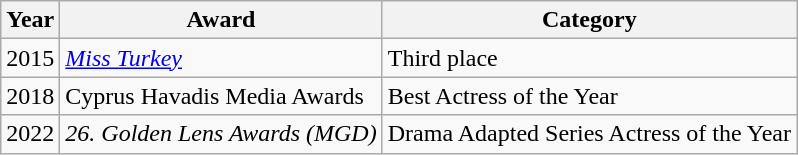<table class="wikitable">
<tr>
<th>Year</th>
<th>Award</th>
<th>Category</th>
</tr>
<tr>
<td>2015</td>
<td><em><a href='#'>Miss Turkey</a></em></td>
<td>Third place</td>
</tr>
<tr>
<td>2018</td>
<td>Cyprus Havadis Media Awards</td>
<td>Best Actress of the Year</td>
</tr>
<tr>
<td>2022</td>
<td><em>26. Golden Lens Awards (MGD)</em></td>
<td>Drama Adapted Series Actress of the Year</td>
</tr>
</table>
